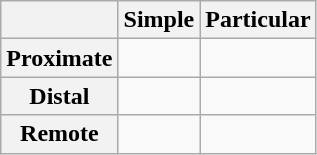<table class="wikitable">
<tr>
<th></th>
<th>Simple</th>
<th>Particular</th>
</tr>
<tr>
<th>Proximate</th>
<td></td>
<td></td>
</tr>
<tr>
<th>Distal</th>
<td></td>
<td></td>
</tr>
<tr>
<th>Remote</th>
<td></td>
<td></td>
</tr>
</table>
